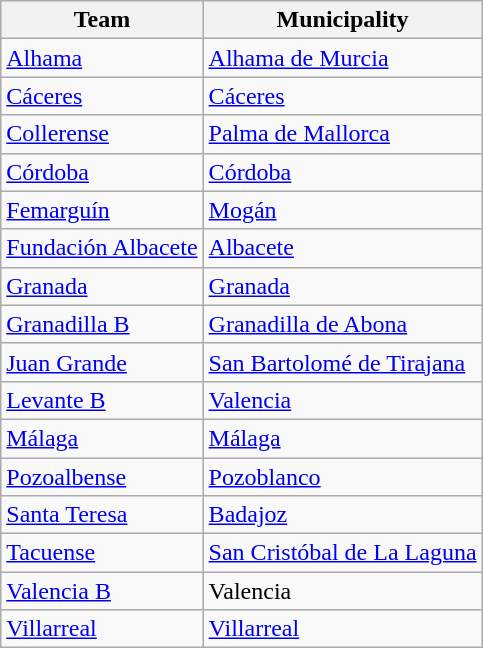<table class="wikitable sortable">
<tr>
<th>Team</th>
<th>Municipality</th>
</tr>
<tr>
<td><a href='#'>Alhama</a></td>
<td><a href='#'>Alhama de Murcia</a></td>
</tr>
<tr>
<td><a href='#'>Cáceres</a></td>
<td><a href='#'>Cáceres</a></td>
</tr>
<tr>
<td><a href='#'>Collerense</a></td>
<td><a href='#'>Palma de Mallorca</a></td>
</tr>
<tr>
<td><a href='#'>Córdoba</a></td>
<td><a href='#'>Córdoba</a></td>
</tr>
<tr>
<td><a href='#'>Femarguín</a></td>
<td><a href='#'>Mogán</a></td>
</tr>
<tr>
<td><a href='#'>Fundación Albacete</a></td>
<td><a href='#'>Albacete</a></td>
</tr>
<tr>
<td><a href='#'>Granada</a></td>
<td><a href='#'>Granada</a></td>
</tr>
<tr>
<td><a href='#'>Granadilla B</a></td>
<td><a href='#'>Granadilla de Abona</a></td>
</tr>
<tr>
<td><a href='#'>Juan Grande</a></td>
<td><a href='#'>San Bartolomé de Tirajana</a></td>
</tr>
<tr>
<td><a href='#'>Levante B</a></td>
<td><a href='#'>Valencia</a></td>
</tr>
<tr>
<td><a href='#'>Málaga</a></td>
<td><a href='#'>Málaga</a></td>
</tr>
<tr>
<td><a href='#'>Pozoalbense</a></td>
<td><a href='#'>Pozoblanco</a></td>
</tr>
<tr>
<td><a href='#'>Santa Teresa</a></td>
<td><a href='#'>Badajoz</a></td>
</tr>
<tr>
<td><a href='#'>Tacuense</a></td>
<td><a href='#'>San Cristóbal de La Laguna</a></td>
</tr>
<tr>
<td><a href='#'>Valencia B</a></td>
<td>Valencia</td>
</tr>
<tr>
<td><a href='#'>Villarreal</a></td>
<td><a href='#'>Villarreal</a></td>
</tr>
</table>
